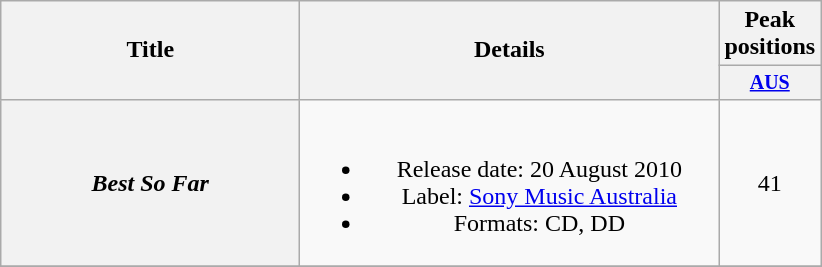<table class="wikitable plainrowheaders" style="text-align:center;">
<tr>
<th rowspan="2" style="width:12em;">Title</th>
<th rowspan="2" style="width:17em;">Details</th>
<th colspan="1">Peak positions</th>
</tr>
<tr style="font-size:smaller;">
<th width="50"><a href='#'>AUS</a><br></th>
</tr>
<tr>
<th scope="row"><em>Best So Far</em></th>
<td><br><ul><li>Release date: 20 August 2010</li><li>Label: <a href='#'>Sony Music Australia</a></li><li>Formats: CD, DD</li></ul></td>
<td>41</td>
</tr>
<tr>
</tr>
</table>
